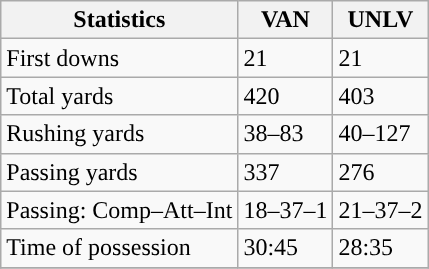<table class="wikitable" style="float: left;">
<tr>
<th>Statistics</th>
<th>VAN</th>
<th>UNLV</th>
</tr>
<tr>
<td>First downs</td>
<td>21</td>
<td>21</td>
</tr>
<tr>
<td>Total yards</td>
<td>420</td>
<td>403</td>
</tr>
<tr>
<td>Rushing yards</td>
<td>38–83</td>
<td>40–127</td>
</tr>
<tr>
<td>Passing yards</td>
<td>337</td>
<td>276</td>
</tr>
<tr>
<td>Passing: Comp–Att–Int</td>
<td>18–37–1</td>
<td>21–37–2</td>
</tr>
<tr>
<td>Time of possession</td>
<td>30:45</td>
<td>28:35</td>
</tr>
<tr>
</tr>
</table>
